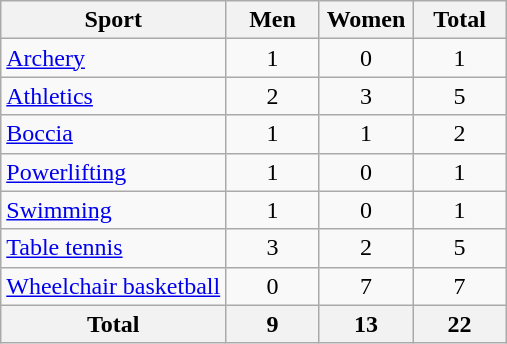<table class="wikitable sortable" style="text-align:center;">
<tr>
<th width=120>Sport</th>
<th width=55>Men</th>
<th width=55>Women</th>
<th width=55>Total</th>
</tr>
<tr>
<td align=left><a href='#'>Archery</a></td>
<td>1</td>
<td>0</td>
<td>1</td>
</tr>
<tr>
<td align=left><a href='#'>Athletics</a></td>
<td>2</td>
<td>3</td>
<td>5</td>
</tr>
<tr>
<td align=left><a href='#'>Boccia</a></td>
<td>1</td>
<td>1</td>
<td>2</td>
</tr>
<tr>
<td align=left><a href='#'>Powerlifting</a></td>
<td>1</td>
<td>0</td>
<td>1</td>
</tr>
<tr>
<td align=left><a href='#'>Swimming</a></td>
<td>1</td>
<td>0</td>
<td>1</td>
</tr>
<tr>
<td align=left><a href='#'>Table tennis</a></td>
<td>3</td>
<td>2</td>
<td>5</td>
</tr>
<tr>
<td align=left nowrap><a href='#'>Wheelchair basketball</a></td>
<td>0</td>
<td>7</td>
<td>7</td>
</tr>
<tr>
<th>Total</th>
<th>9</th>
<th>13</th>
<th>22</th>
</tr>
</table>
